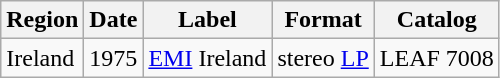<table class="wikitable">
<tr>
<th>Region</th>
<th>Date</th>
<th>Label</th>
<th>Format</th>
<th>Catalog</th>
</tr>
<tr>
<td rowspan="1">Ireland</td>
<td rowspan="1">1975</td>
<td rowspan="1"><a href='#'>EMI</a> Ireland</td>
<td>stereo <a href='#'>LP</a></td>
<td>LEAF 7008</td>
</tr>
</table>
